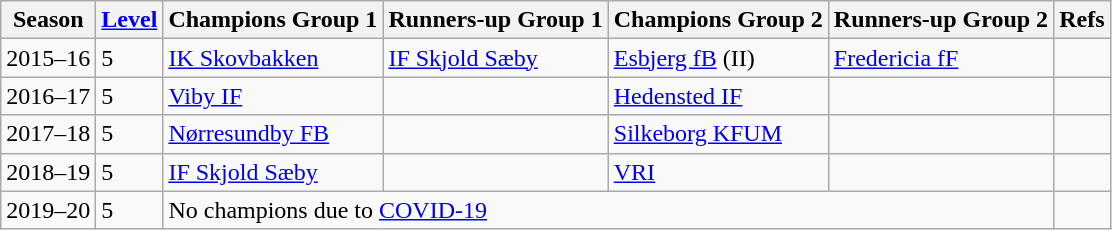<table class="sortable wikitable plainrowheaders">
<tr>
<th>Season</th>
<th><a href='#'>Level</a></th>
<th>Champions Group 1</th>
<th>Runners-up Group 1</th>
<th>Champions Group 2</th>
<th>Runners-up Group 2</th>
<th>Refs</th>
</tr>
<tr>
<td>2015–16</td>
<td>5</td>
<td><a href='#'>IK Skovbakken</a></td>
<td><a href='#'>IF Skjold Sæby</a></td>
<td><a href='#'>Esbjerg fB</a> (II)</td>
<td><a href='#'>Fredericia fF</a></td>
<td></td>
</tr>
<tr>
<td>2016–17</td>
<td>5</td>
<td><a href='#'>Viby IF</a></td>
<td></td>
<td><a href='#'>Hedensted IF</a></td>
<td></td>
<td></td>
</tr>
<tr>
<td>2017–18</td>
<td>5</td>
<td><a href='#'>Nørresundby FB</a></td>
<td></td>
<td><a href='#'>Silkeborg KFUM</a></td>
<td></td>
<td></td>
</tr>
<tr>
<td>2018–19</td>
<td>5</td>
<td><a href='#'>IF Skjold Sæby</a></td>
<td></td>
<td><a href='#'>VRI</a></td>
<td></td>
<td></td>
</tr>
<tr>
<td>2019–20</td>
<td>5</td>
<td colspan="4" rowspan="4">No champions due to <a href='#'>COVID-19</a></td>
<td></td>
</tr>
</table>
